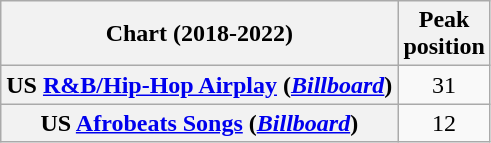<table class="wikitable sortable plainrowheaders" style="text-align:center">
<tr>
<th scope="col">Chart (2018-2022)</th>
<th scope="col">Peak<br> position</th>
</tr>
<tr>
<th scope="row">US <a href='#'>R&B/Hip-Hop Airplay</a> (<em><a href='#'>Billboard</a></em>)</th>
<td>31</td>
</tr>
<tr>
<th scope="row">US <a href='#'>Afrobeats Songs</a> (<em><a href='#'>Billboard</a></em>)</th>
<td>12</td>
</tr>
</table>
